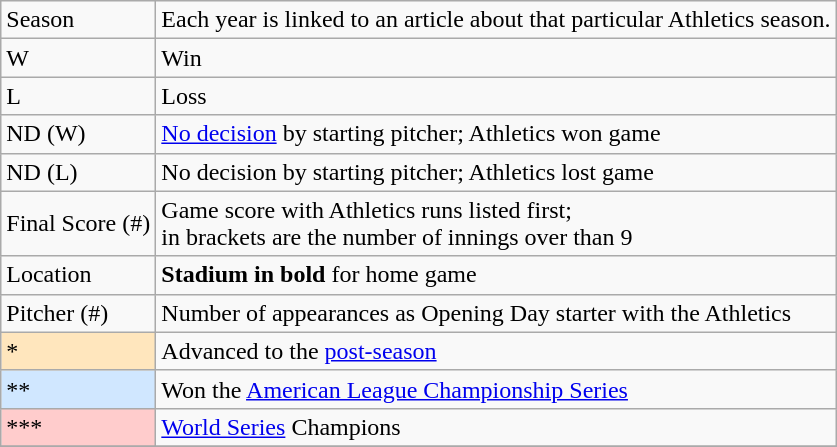<table class="wikitable" style="font-size:100%;">
<tr>
<td>Season</td>
<td>Each year is linked to an article about that particular Athletics season.</td>
</tr>
<tr>
<td>W</td>
<td>Win</td>
</tr>
<tr>
<td>L</td>
<td>Loss</td>
</tr>
<tr>
<td>ND (W)</td>
<td><a href='#'>No decision</a> by starting pitcher; Athletics won game</td>
</tr>
<tr>
<td>ND (L)</td>
<td>No decision by starting pitcher; Athletics lost game</td>
</tr>
<tr>
<td>Final Score (#)</td>
<td>Game score with Athletics runs listed first;<br>in brackets are the number of innings over than 9</td>
</tr>
<tr>
<td>Location</td>
<td><strong>Stadium in bold</strong> for home game</td>
</tr>
<tr>
<td>Pitcher (#)</td>
<td>Number of appearances as Opening Day starter with the Athletics</td>
</tr>
<tr>
<td style="background-color: #FFE6BD">*</td>
<td>Advanced to the <a href='#'>post-season</a></td>
</tr>
<tr>
<td style="background-color: #D0E7FF">**</td>
<td>Won the <a href='#'>American League Championship Series</a></td>
</tr>
<tr>
<td style="background-color: #FFCCCC">***</td>
<td><a href='#'>World Series</a> Champions</td>
</tr>
<tr>
</tr>
</table>
